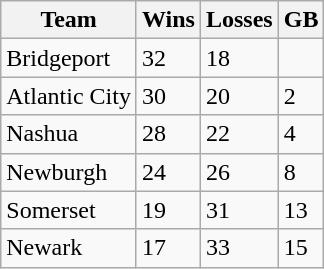<table class="wikitable">
<tr>
<th>Team</th>
<th>Wins</th>
<th>Losses</th>
<th>GB</th>
</tr>
<tr>
<td>Bridgeport</td>
<td>32</td>
<td>18</td>
<td> </td>
</tr>
<tr>
<td>Atlantic City</td>
<td>30</td>
<td>20</td>
<td>2</td>
</tr>
<tr>
<td>Nashua</td>
<td>28</td>
<td>22</td>
<td>4</td>
</tr>
<tr>
<td>Newburgh</td>
<td>24</td>
<td>26</td>
<td>8</td>
</tr>
<tr>
<td>Somerset</td>
<td>19</td>
<td>31</td>
<td>13</td>
</tr>
<tr>
<td>Newark</td>
<td>17</td>
<td>33</td>
<td>15</td>
</tr>
</table>
